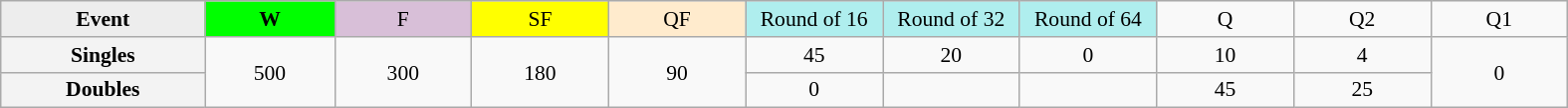<table class=wikitable style=font-size:90%;text-align:center>
<tr>
<td style="width:130px; background:#ededed;"><strong>Event</strong></td>
<td style="width:80px; background:lime;"><strong>W</strong></td>
<td style="width:85px; background:thistle;">F</td>
<td style="width:85px; background:#ff0;">SF</td>
<td style="width:85px; background:#ffebcd;">QF</td>
<td style="width:85px; background:#afeeee;">Round of 16</td>
<td style="width:85px; background:#afeeee;">Round of 32</td>
<td style="width:85px; background:#afeeee;">Round of 64</td>
<td width=85>Q</td>
<td width=85>Q2</td>
<td width=85>Q1</td>
</tr>
<tr>
<th style="background:#f3f3f3;">Singles</th>
<td rowspan=2>500</td>
<td rowspan=2>300</td>
<td rowspan=2>180</td>
<td rowspan=2>90</td>
<td>45</td>
<td>20</td>
<td>0</td>
<td>10</td>
<td>4</td>
<td rowspan=2>0</td>
</tr>
<tr>
<th style="background:#f3f3f3;">Doubles</th>
<td>0</td>
<td></td>
<td></td>
<td>45</td>
<td>25</td>
</tr>
</table>
